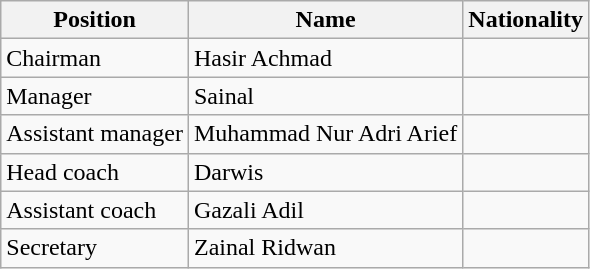<table class="wikitable">
<tr>
<th>Position</th>
<th>Name</th>
<th>Nationality</th>
</tr>
<tr>
<td>Chairman</td>
<td>Hasir Achmad</td>
<td></td>
</tr>
<tr>
<td>Manager</td>
<td>Sainal</td>
<td></td>
</tr>
<tr>
<td>Assistant manager</td>
<td>Muhammad Nur Adri Arief</td>
<td></td>
</tr>
<tr>
<td>Head coach</td>
<td>Darwis</td>
<td></td>
</tr>
<tr>
<td>Assistant coach</td>
<td>Gazali Adil</td>
<td></td>
</tr>
<tr>
<td>Secretary</td>
<td>Zainal Ridwan</td>
<td></td>
</tr>
</table>
